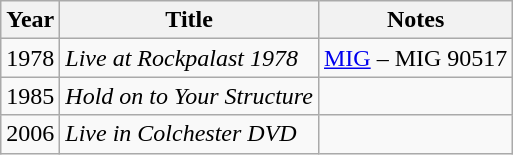<table class="wikitable">
<tr>
<th>Year</th>
<th>Title</th>
<th>Notes</th>
</tr>
<tr>
<td>1978</td>
<td><em>Live at Rockpalast 1978</em></td>
<td><a href='#'>MIG</a> – MIG 90517</td>
</tr>
<tr>
<td>1985</td>
<td><em>Hold on to Your Structure</em></td>
<td></td>
</tr>
<tr>
<td>2006</td>
<td><em>Live in Colchester DVD</em></td>
<td></td>
</tr>
</table>
